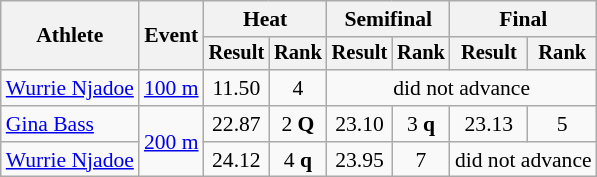<table class="wikitable" style="font-size:90%; text-align:center">
<tr>
<th rowspan=2>Athlete</th>
<th rowspan=2>Event</th>
<th colspan=2>Heat</th>
<th colspan=2>Semifinal</th>
<th colspan=2>Final</th>
</tr>
<tr style="font-size:95%">
<th>Result</th>
<th>Rank</th>
<th>Result</th>
<th>Rank</th>
<th>Result</th>
<th>Rank</th>
</tr>
<tr>
<td align=left><a href='#'>Wurrie Njadoe</a></td>
<td align=left rowspan=1><a href='#'>100 m</a></td>
<td>11.50</td>
<td>4</td>
<td colspan=4>did not advance</td>
</tr>
<tr>
<td align=left><a href='#'>Gina Bass</a></td>
<td align=left rowspan=2><a href='#'>200 m</a></td>
<td>22.87</td>
<td>2 <strong>Q</strong></td>
<td>23.10</td>
<td>3 <strong>q</strong></td>
<td>23.13</td>
<td>5</td>
</tr>
<tr>
<td align=left><a href='#'>Wurrie Njadoe</a></td>
<td>24.12</td>
<td>4 <strong>q</strong></td>
<td>23.95</td>
<td>7</td>
<td colspan=2>did not advance</td>
</tr>
</table>
